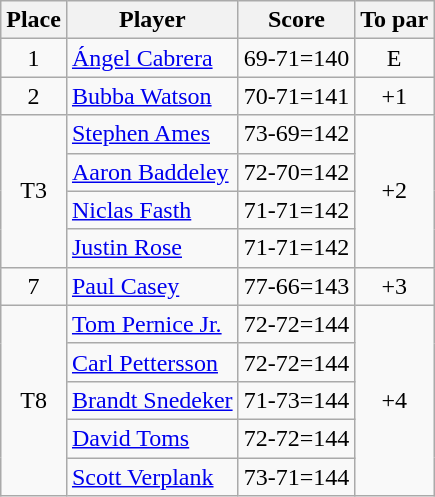<table class="wikitable">
<tr>
<th>Place</th>
<th>Player</th>
<th>Score</th>
<th>To par</th>
</tr>
<tr>
<td align=center>1</td>
<td> <a href='#'>Ángel Cabrera</a></td>
<td>69-71=140</td>
<td align=center>E</td>
</tr>
<tr>
<td align=center>2</td>
<td> <a href='#'>Bubba Watson</a></td>
<td>70-71=141</td>
<td align=center>+1</td>
</tr>
<tr>
<td rowspan="4" align=center>T3</td>
<td> <a href='#'>Stephen Ames</a></td>
<td>73-69=142</td>
<td rowspan="4" align=center>+2</td>
</tr>
<tr>
<td> <a href='#'>Aaron Baddeley</a></td>
<td>72-70=142</td>
</tr>
<tr>
<td> <a href='#'>Niclas Fasth</a></td>
<td>71-71=142</td>
</tr>
<tr>
<td> <a href='#'>Justin Rose</a></td>
<td>71-71=142</td>
</tr>
<tr>
<td align=center>7</td>
<td> <a href='#'>Paul Casey</a></td>
<td>77-66=143</td>
<td align=center>+3</td>
</tr>
<tr>
<td rowspan="5" align=center>T8</td>
<td> <a href='#'>Tom Pernice Jr.</a></td>
<td>72-72=144</td>
<td rowspan="5" align=center>+4</td>
</tr>
<tr>
<td> <a href='#'>Carl Pettersson</a></td>
<td>72-72=144</td>
</tr>
<tr>
<td> <a href='#'>Brandt Snedeker</a></td>
<td>71-73=144</td>
</tr>
<tr>
<td> <a href='#'>David Toms</a></td>
<td>72-72=144</td>
</tr>
<tr>
<td> <a href='#'>Scott Verplank</a></td>
<td>73-71=144</td>
</tr>
</table>
